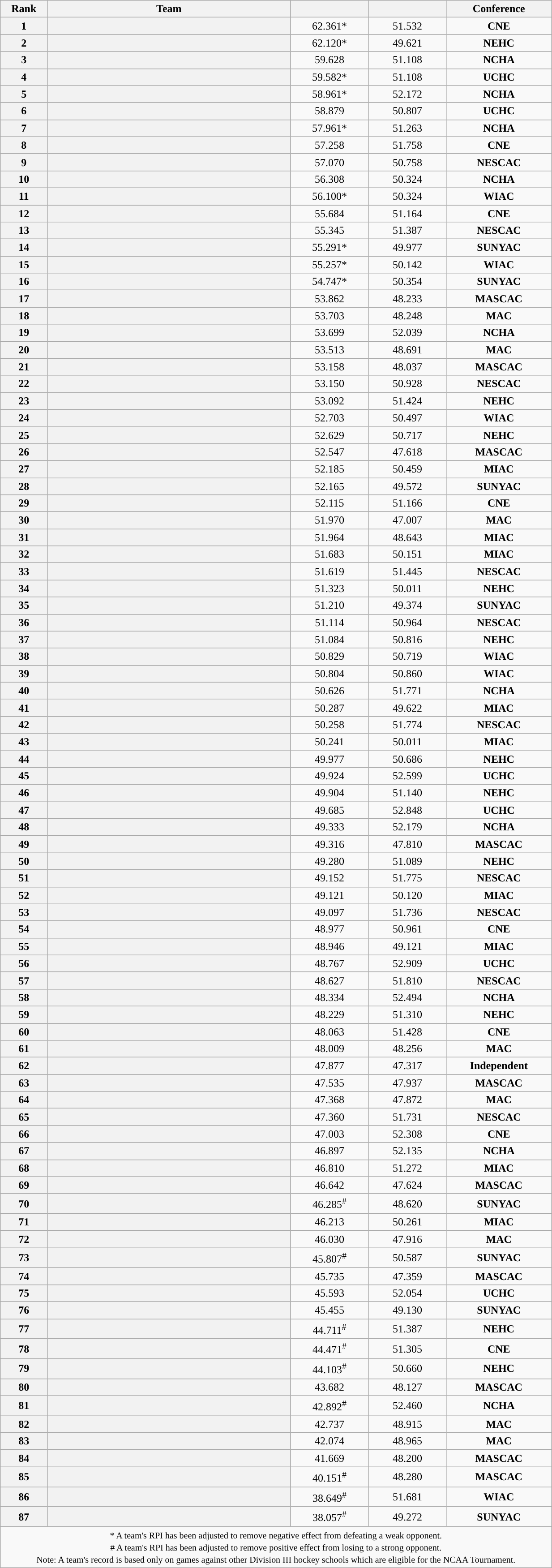<table class="wikitable sortable" style="text-align: center;" width=65%>
<tr>
<th ! width="4%">Rank</th>
<th ! width="25%">Team</th>
<th ! width="8%"></th>
<th ! width="8%"></th>
<th ! width="10%">Conference</th>
</tr>
<tr>
<th>1</th>
<th align=center><strong><a href='#'></a></strong></th>
<td>62.361*</td>
<td>51.532</td>
<td><strong>CNE</strong></td>
</tr>
<tr>
<th>2</th>
<th align=center><strong><a href='#'></a></strong></th>
<td>62.120*</td>
<td>49.621</td>
<td><strong>NEHC</strong></td>
</tr>
<tr>
<th>3</th>
<th align=center><strong><a href='#'></a></strong></th>
<td>59.628</td>
<td>51.108</td>
<td><strong>NCHA</strong></td>
</tr>
<tr>
<th>4</th>
<th align=center><strong><a href='#'></a></strong></th>
<td>59.582*</td>
<td>51.108</td>
<td><strong>UCHC</strong></td>
</tr>
<tr>
<th>5</th>
<th align=center><strong><a href='#'></a></strong></th>
<td>58.961*</td>
<td>52.172</td>
<td><strong>NCHA</strong></td>
</tr>
<tr>
<th>6</th>
<th align=center><strong><a href='#'></a></strong></th>
<td>58.879</td>
<td>50.807</td>
<td><strong>UCHC</strong></td>
</tr>
<tr>
<th>7</th>
<th align=center><strong><a href='#'></a></strong></th>
<td>57.961*</td>
<td>51.263</td>
<td><strong>NCHA</strong></td>
</tr>
<tr>
<th>8</th>
<th align=center><strong><a href='#'></a></strong></th>
<td>57.258</td>
<td>51.758</td>
<td><strong>CNE</strong></td>
</tr>
<tr>
<th>9</th>
<th align=center><strong><a href='#'></a></strong></th>
<td>57.070</td>
<td>50.758</td>
<td><strong>NESCAC</strong></td>
</tr>
<tr>
<th>10</th>
<th align=center><strong><a href='#'></a></strong></th>
<td>56.308</td>
<td>50.324</td>
<td><strong>NCHA</strong></td>
</tr>
<tr>
<th>11</th>
<th align=center><strong><a href='#'></a></strong></th>
<td>56.100*</td>
<td>50.324</td>
<td><strong>WIAC</strong></td>
</tr>
<tr>
<th>12</th>
<th align=center><strong><a href='#'></a></strong></th>
<td>55.684</td>
<td>51.164</td>
<td><strong>CNE</strong></td>
</tr>
<tr>
<th>13</th>
<th align=center><strong><a href='#'></a></strong></th>
<td>55.345</td>
<td>51.387</td>
<td><strong>NESCAC</strong></td>
</tr>
<tr>
<th>14</th>
<th align=center><strong><a href='#'></a></strong></th>
<td>55.291*</td>
<td>49.977</td>
<td><strong>SUNYAC</strong></td>
</tr>
<tr>
<th>15</th>
<th align=center><strong><a href='#'></a></strong></th>
<td>55.257*</td>
<td>50.142</td>
<td><strong>WIAC</strong></td>
</tr>
<tr>
<th>16</th>
<th align=center><strong><a href='#'></a></strong></th>
<td>54.747*</td>
<td>50.354</td>
<td><strong>SUNYAC</strong></td>
</tr>
<tr>
<th>17</th>
<th align=center><strong><a href='#'></a></strong></th>
<td>53.862</td>
<td>48.233</td>
<td><strong>MASCAC</strong></td>
</tr>
<tr>
<th>18</th>
<th align=center><strong><a href='#'></a></strong></th>
<td>53.703</td>
<td>48.248</td>
<td><strong>MAC</strong></td>
</tr>
<tr>
<th>19</th>
<th align=center><strong><a href='#'></a></strong></th>
<td>53.699</td>
<td>52.039</td>
<td><strong>NCHA</strong></td>
</tr>
<tr>
<th>20</th>
<th align=center><strong><a href='#'></a></strong></th>
<td>53.513</td>
<td>48.691</td>
<td><strong>MAC</strong></td>
</tr>
<tr>
<th>21</th>
<th align=center><strong><a href='#'></a></strong></th>
<td>53.158</td>
<td>48.037</td>
<td><strong>MASCAC</strong></td>
</tr>
<tr>
<th>22</th>
<th align=center><strong><a href='#'></a></strong></th>
<td>53.150</td>
<td>50.928</td>
<td><strong>NESCAC</strong></td>
</tr>
<tr>
<th>23</th>
<th align=center><strong><a href='#'></a></strong></th>
<td>53.092</td>
<td>51.424</td>
<td><strong>NEHC</strong></td>
</tr>
<tr>
<th>24</th>
<th align=center><strong><a href='#'></a></strong></th>
<td>52.703</td>
<td>50.497</td>
<td><strong>WIAC</strong></td>
</tr>
<tr>
<th>25</th>
<th align=center><strong><a href='#'></a></strong></th>
<td>52.629</td>
<td>50.717</td>
<td><strong>NEHC</strong></td>
</tr>
<tr>
<th>26</th>
<th align=center><strong><a href='#'></a></strong></th>
<td>52.547</td>
<td>47.618</td>
<td><strong>MASCAC</strong></td>
</tr>
<tr>
<th>27</th>
<th align=center><strong><a href='#'></a></strong></th>
<td>52.185</td>
<td>50.459</td>
<td><strong>MIAC</strong></td>
</tr>
<tr>
<th>28</th>
<th align=center><strong><a href='#'></a></strong></th>
<td>52.165</td>
<td>49.572</td>
<td><strong>SUNYAC</strong></td>
</tr>
<tr>
<th>29</th>
<th align=center><strong><a href='#'></a></strong></th>
<td>52.115</td>
<td>51.166</td>
<td><strong>CNE</strong></td>
</tr>
<tr>
<th>30</th>
<th align=center><strong><a href='#'></a></strong></th>
<td>51.970</td>
<td>47.007</td>
<td><strong>MAC</strong></td>
</tr>
<tr>
<th>31</th>
<th align=center><strong><a href='#'></a></strong></th>
<td>51.964</td>
<td>48.643</td>
<td><strong>MIAC</strong></td>
</tr>
<tr>
<th>32</th>
<th align=center><strong><a href='#'></a></strong></th>
<td>51.683</td>
<td>50.151</td>
<td><strong>MIAC</strong></td>
</tr>
<tr>
<th>33</th>
<th align=center><strong><a href='#'></a></strong></th>
<td>51.619</td>
<td>51.445</td>
<td><strong>NESCAC</strong></td>
</tr>
<tr>
<th>34</th>
<th align=center><strong><a href='#'></a></strong></th>
<td>51.323</td>
<td>50.011</td>
<td><strong>NEHC</strong></td>
</tr>
<tr>
<th>35</th>
<th align=center><strong><a href='#'></a></strong></th>
<td>51.210</td>
<td>49.374</td>
<td><strong>SUNYAC</strong></td>
</tr>
<tr>
<th>36</th>
<th align=center><strong><a href='#'></a></strong></th>
<td>51.114</td>
<td>50.964</td>
<td><strong>NESCAC</strong></td>
</tr>
<tr>
<th>37</th>
<th align=center><strong><a href='#'></a></strong></th>
<td>51.084</td>
<td>50.816</td>
<td><strong>NEHC</strong></td>
</tr>
<tr>
<th>38</th>
<th align=center><strong><a href='#'></a></strong></th>
<td>50.829</td>
<td>50.719</td>
<td><strong>WIAC</strong></td>
</tr>
<tr>
<th>39</th>
<th align=center><strong><a href='#'></a></strong></th>
<td>50.804</td>
<td>50.860</td>
<td><strong>WIAC</strong></td>
</tr>
<tr>
<th>40</th>
<th align=center><strong><a href='#'></a></strong></th>
<td>50.626</td>
<td>51.771</td>
<td><strong>NCHA</strong></td>
</tr>
<tr>
<th>41</th>
<th align=center><strong><a href='#'></a></strong></th>
<td>50.287</td>
<td>49.622</td>
<td><strong>MIAC</strong></td>
</tr>
<tr>
<th>42</th>
<th align=center><strong><a href='#'></a></strong></th>
<td>50.258</td>
<td>51.774</td>
<td><strong>NESCAC</strong></td>
</tr>
<tr>
<th>43</th>
<th align=center><strong><a href='#'></a></strong></th>
<td>50.241</td>
<td>50.011</td>
<td><strong>MIAC</strong></td>
</tr>
<tr>
<th>44</th>
<th align=center><strong><a href='#'></a></strong></th>
<td>49.977</td>
<td>50.686</td>
<td><strong>NEHC</strong></td>
</tr>
<tr>
<th>45</th>
<th align=center><strong><a href='#'></a></strong></th>
<td>49.924</td>
<td>52.599</td>
<td><strong>UCHC</strong></td>
</tr>
<tr>
<th>46</th>
<th align=center><strong><a href='#'></a></strong></th>
<td>49.904</td>
<td>51.140</td>
<td><strong>NEHC</strong></td>
</tr>
<tr>
<th>47</th>
<th align=center><strong><a href='#'></a></strong></th>
<td>49.685</td>
<td>52.848</td>
<td><strong>UCHC</strong></td>
</tr>
<tr>
<th>48</th>
<th align=center><strong><a href='#'></a></strong></th>
<td>49.333</td>
<td>52.179</td>
<td><strong>NCHA</strong></td>
</tr>
<tr>
<th>49</th>
<th align=center><strong><a href='#'></a></strong></th>
<td>49.316</td>
<td>47.810</td>
<td><strong>MASCAC</strong></td>
</tr>
<tr>
<th>50</th>
<th align=center><strong><a href='#'></a></strong></th>
<td>49.280</td>
<td>51.089</td>
<td><strong>NEHC</strong></td>
</tr>
<tr>
<th>51</th>
<th align=center><strong><a href='#'></a></strong></th>
<td>49.152</td>
<td>51.775</td>
<td><strong>NESCAC</strong></td>
</tr>
<tr>
<th>52</th>
<th align=center><strong><a href='#'></a></strong></th>
<td>49.121</td>
<td>50.120</td>
<td><strong>MIAC</strong></td>
</tr>
<tr>
<th>53</th>
<th align=center><strong><a href='#'></a></strong></th>
<td>49.097</td>
<td>51.736</td>
<td><strong>NESCAC</strong></td>
</tr>
<tr>
<th>54</th>
<th align=center><strong><a href='#'></a></strong></th>
<td>48.977</td>
<td>50.961</td>
<td><strong>CNE</strong></td>
</tr>
<tr>
<th>55</th>
<th align=center><strong><a href='#'></a></strong></th>
<td>48.946</td>
<td>49.121</td>
<td><strong>MIAC</strong></td>
</tr>
<tr>
<th>56</th>
<th align=center><strong><a href='#'></a></strong></th>
<td>48.767</td>
<td>52.909</td>
<td><strong>UCHC</strong></td>
</tr>
<tr>
<th>57</th>
<th align=center><strong><a href='#'></a></strong></th>
<td>48.627</td>
<td>51.810</td>
<td><strong>NESCAC</strong></td>
</tr>
<tr>
<th>58</th>
<th align=center><strong><a href='#'></a></strong></th>
<td>48.334</td>
<td>52.494</td>
<td><strong>NCHA</strong></td>
</tr>
<tr>
<th>59</th>
<th align=center><strong><a href='#'></a></strong></th>
<td>48.229</td>
<td>51.310</td>
<td><strong>NEHC</strong></td>
</tr>
<tr>
<th>60</th>
<th align=center><strong><a href='#'></a></strong></th>
<td>48.063</td>
<td>51.428</td>
<td><strong>CNE</strong></td>
</tr>
<tr>
<th>61</th>
<th align=center><strong><a href='#'></a></strong></th>
<td>48.009</td>
<td>48.256</td>
<td><strong>MAC</strong></td>
</tr>
<tr>
<th>62</th>
<th align=center><strong><a href='#'></a></strong></th>
<td>47.877</td>
<td>47.317</td>
<td><strong>Independent</strong></td>
</tr>
<tr>
<th>63</th>
<th align=center><strong><a href='#'></a></strong></th>
<td>47.535</td>
<td>47.937</td>
<td><strong>MASCAC</strong></td>
</tr>
<tr>
<th>64</th>
<th align=center><strong><a href='#'></a></strong></th>
<td>47.368</td>
<td>47.872</td>
<td><strong>MAC</strong></td>
</tr>
<tr>
<th>65</th>
<th align=center><strong><a href='#'></a></strong></th>
<td>47.360</td>
<td>51.731</td>
<td><strong>NESCAC</strong></td>
</tr>
<tr>
<th>66</th>
<th align=center><strong><a href='#'></a></strong></th>
<td>47.003</td>
<td>52.308</td>
<td><strong>CNE</strong></td>
</tr>
<tr>
<th>67</th>
<th align=center><strong><a href='#'></a></strong></th>
<td>46.897</td>
<td>52.135</td>
<td><strong>NCHA</strong></td>
</tr>
<tr>
<th>68</th>
<th align=center><strong><a href='#'></a></strong></th>
<td>46.810</td>
<td>51.272</td>
<td><strong>MIAC</strong></td>
</tr>
<tr>
<th>69</th>
<th align=center><strong><a href='#'></a></strong></th>
<td>46.642</td>
<td>47.624</td>
<td><strong>MASCAC</strong></td>
</tr>
<tr>
<th>70</th>
<th align=center><strong><a href='#'></a></strong></th>
<td>46.285<sup>#</sup></td>
<td>48.620</td>
<td><strong>SUNYAC</strong></td>
</tr>
<tr>
<th>71</th>
<th align=center><strong><a href='#'></a></strong></th>
<td>46.213</td>
<td>50.261</td>
<td><strong>MIAC</strong></td>
</tr>
<tr>
<th>72</th>
<th align=center><strong><a href='#'></a></strong></th>
<td>46.030</td>
<td>47.916</td>
<td><strong>MAC</strong></td>
</tr>
<tr>
<th>73</th>
<th align=center><strong><a href='#'></a></strong></th>
<td>45.807<sup>#</sup></td>
<td>50.587</td>
<td><strong>SUNYAC</strong></td>
</tr>
<tr>
<th>74</th>
<th align=center><strong><a href='#'></a></strong></th>
<td>45.735</td>
<td>47.359</td>
<td><strong>MASCAC</strong></td>
</tr>
<tr>
<th>75</th>
<th align=center><strong><a href='#'></a></strong></th>
<td>45.593</td>
<td>52.054</td>
<td><strong>UCHC</strong></td>
</tr>
<tr>
<th>76</th>
<th align=center><strong><a href='#'></a></strong></th>
<td>45.455</td>
<td>49.130</td>
<td><strong>SUNYAC</strong></td>
</tr>
<tr>
<th>77</th>
<th align=center><strong><a href='#'></a></strong></th>
<td>44.711<sup>#</sup></td>
<td>51.387</td>
<td><strong>NEHC</strong></td>
</tr>
<tr>
<th>78</th>
<th align=center><strong><a href='#'></a></strong></th>
<td>44.471<sup>#</sup></td>
<td>51.305</td>
<td><strong>CNE</strong></td>
</tr>
<tr>
<th>79</th>
<th align=center><strong><a href='#'></a></strong></th>
<td>44.103<sup>#</sup></td>
<td>50.660</td>
<td><strong>NEHC</strong></td>
</tr>
<tr>
<th>80</th>
<th align=center><strong><a href='#'></a></strong></th>
<td>43.682</td>
<td>48.127</td>
<td><strong>MASCAC</strong></td>
</tr>
<tr>
<th>81</th>
<th align=center><strong><a href='#'></a></strong></th>
<td>42.892<sup>#</sup></td>
<td>52.460</td>
<td><strong>NCHA</strong></td>
</tr>
<tr>
<th>82</th>
<th align=center><strong><a href='#'></a></strong></th>
<td>42.737</td>
<td>48.915</td>
<td><strong>MAC</strong></td>
</tr>
<tr>
<th>83</th>
<th align=center><strong><a href='#'></a></strong></th>
<td>42.074</td>
<td>48.965</td>
<td><strong>MAC</strong></td>
</tr>
<tr>
<th>84</th>
<th align=center><strong><a href='#'></a></strong></th>
<td>41.669</td>
<td>48.200</td>
<td><strong>MASCAC</strong></td>
</tr>
<tr>
<th>85</th>
<th align=center><strong><a href='#'></a></strong></th>
<td>40.151<sup>#</sup></td>
<td>48.280</td>
<td><strong>MASCAC</strong></td>
</tr>
<tr>
<th>86</th>
<th align=center><strong><a href='#'></a></strong></th>
<td>38.649<sup>#</sup></td>
<td>51.681</td>
<td><strong>WIAC</strong></td>
</tr>
<tr>
<th>87</th>
<th align=center><strong><a href='#'></a></strong></th>
<td>38.057<sup>#</sup></td>
<td>49.272</td>
<td><strong>SUNYAC</strong></td>
</tr>
<tr class="sortbottom">
<td colspan=5 style="text-align:center;"><small> * A team's RPI has been adjusted to remove negative effect from defeating a weak opponent.<br> # A team's RPI has been adjusted to remove positive effect from losing to a strong opponent.<br> Note: A team's record is based only on games against other Division III hockey schools which are eligible for the NCAA Tournament.</small></td>
</tr>
</table>
